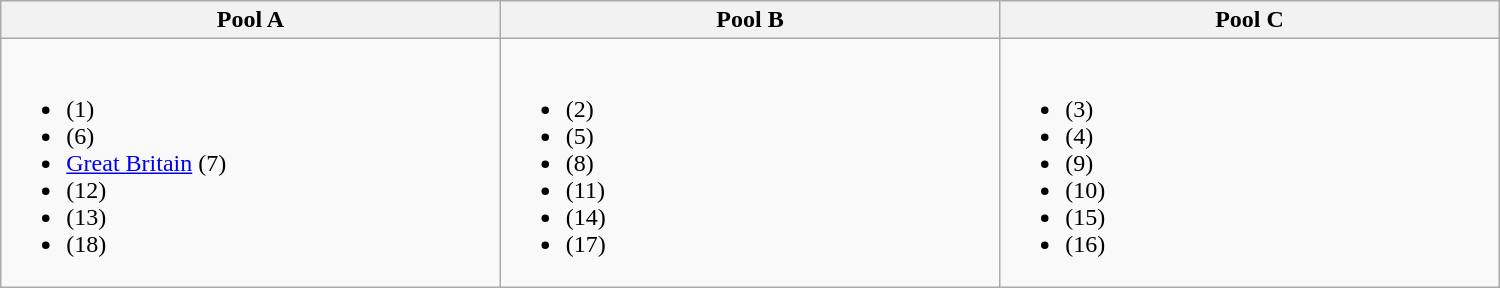<table class="wikitable" style="width:1000px;">
<tr>
<th width=33%>Pool A</th>
<th width=33%>Pool B</th>
<th width=33%>Pool C</th>
</tr>
<tr style="vertical-align: top;">
<td><br><ul><li> (1)</li><li> (6)</li><li> <a href='#'>Great Britain</a> (7)</li><li> (12)</li><li> (13)</li><li> (18)</li></ul></td>
<td><br><ul><li> (2)</li><li> (5)</li><li> (8)</li><li> (11)</li><li> (14)</li><li> (17)</li></ul></td>
<td><br><ul><li> (3)</li><li> (4)</li><li> (9)</li><li> (10)</li><li> (15)</li><li> (16)</li></ul></td>
</tr>
</table>
